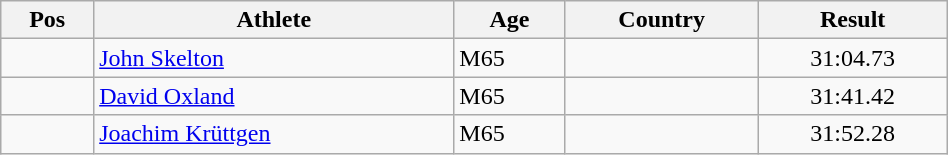<table class="wikitable"  style="text-align:center; width:50%;">
<tr>
<th>Pos</th>
<th>Athlete</th>
<th>Age</th>
<th>Country</th>
<th>Result</th>
</tr>
<tr>
<td align=center></td>
<td align=left><a href='#'>John Skelton</a></td>
<td align=left>M65</td>
<td align=left></td>
<td>31:04.73</td>
</tr>
<tr>
<td align=center></td>
<td align=left><a href='#'>David Oxland</a></td>
<td align=left>M65</td>
<td align=left></td>
<td>31:41.42</td>
</tr>
<tr>
<td align=center></td>
<td align=left><a href='#'>Joachim Krüttgen</a></td>
<td align=left>M65</td>
<td align=left></td>
<td>31:52.28</td>
</tr>
</table>
